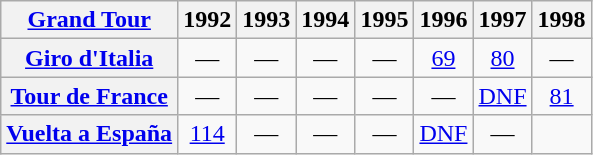<table class="wikitable plainrowheaders">
<tr>
<th scope="col"><a href='#'>Grand Tour</a></th>
<th scope="col">1992</th>
<th scope="col">1993</th>
<th scope="col">1994</th>
<th scope="col">1995</th>
<th scope="col">1996</th>
<th scope="col">1997</th>
<th scope="col">1998</th>
</tr>
<tr style="text-align:center;">
<th scope="row"> <a href='#'>Giro d'Italia</a></th>
<td>—</td>
<td>—</td>
<td>—</td>
<td>—</td>
<td style="text-align:center;"><a href='#'>69</a></td>
<td style="text-align:center;"><a href='#'>80</a></td>
<td>—</td>
</tr>
<tr style="text-align:center;">
<th scope="row"> <a href='#'>Tour de France</a></th>
<td>—</td>
<td>—</td>
<td>—</td>
<td>—</td>
<td>—</td>
<td style="text-align:center;"><a href='#'>DNF</a></td>
<td style="text-align:center;"><a href='#'>81</a></td>
</tr>
<tr style="text-align:center;">
<th scope="row"> <a href='#'>Vuelta a España</a></th>
<td style="text-align:center;"><a href='#'>114</a></td>
<td>—</td>
<td>—</td>
<td>—</td>
<td style="text-align:center;"><a href='#'>DNF</a></td>
<td>—</td>
</tr>
</table>
